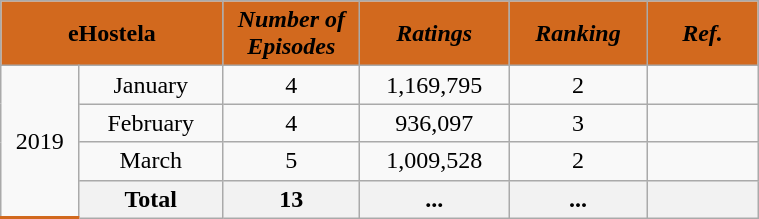<table class="wikitable" style="text-align:center; width: 40%">
<tr>
<th colspan="2" style="background:#D2691E; width:14%"><span> eHostela</span></th>
<th style="background:#D2691E; width:8%"><span> <em>Number of</em> <br> <em>Episodes</em></span></th>
<th style="background:#D2691E; width:9%"><span> <em>Ratings</em></span></th>
<th style="background:#D2691E; width:9%"><span> <em>Ranking</em></span></th>
<th style="background:#D2691E; width:9%"><span> <em>Ref.</em></span></th>
</tr>
<tr>
<td rowspan="8" style="width:4%; border-bottom: 2px solid #D2691E">2019</td>
<td style="width:10%">January</td>
<td>4</td>
<td>1,169,795</td>
<td>2</td>
<td></td>
</tr>
<tr>
<td>February</td>
<td>4</td>
<td>936,097</td>
<td>3</td>
<td></td>
</tr>
<tr>
<td>March</td>
<td>5</td>
<td>1,009,528</td>
<td>2</td>
<td></td>
</tr>
<tr>
<th>Total</th>
<th>13</th>
<th>...</th>
<th>...</th>
<th></th>
</tr>
</table>
